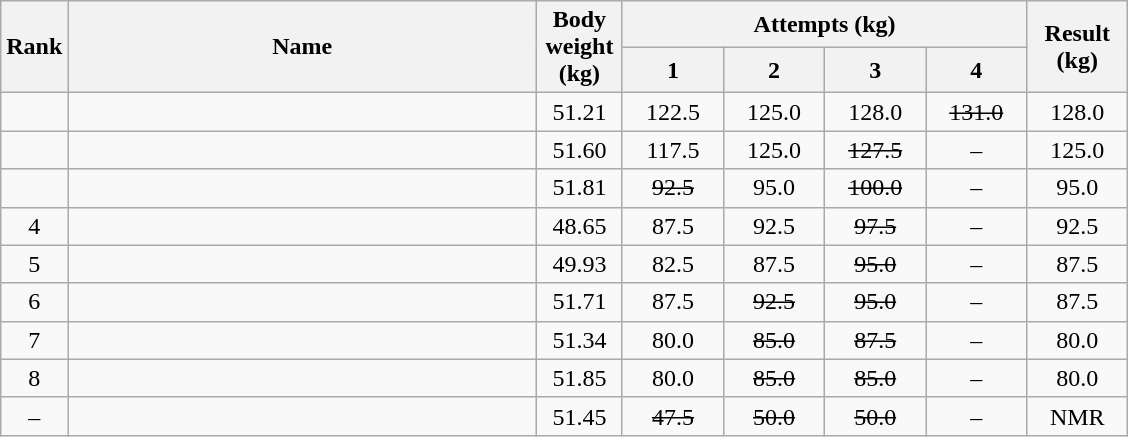<table class="wikitable" style="text-align:center;">
<tr>
<th rowspan=2>Rank</th>
<th rowspan=2 width=305>Name</th>
<th rowspan=2 width=50>Body weight (kg)</th>
<th colspan=4>Attempts (kg)</th>
<th rowspan=2 width=60>Result (kg)</th>
</tr>
<tr>
<th width=60>1</th>
<th width=60>2</th>
<th width=60>3</th>
<th width=60>4</th>
</tr>
<tr>
<td></td>
<td align="left"></td>
<td>51.21</td>
<td>122.5</td>
<td>125.0</td>
<td>128.0 </td>
<td><s>131.0</s></td>
<td>128.0</td>
</tr>
<tr>
<td></td>
<td align="left"></td>
<td>51.60</td>
<td>117.5</td>
<td>125.0</td>
<td><s>127.5</s></td>
<td>–</td>
<td>125.0</td>
</tr>
<tr>
<td></td>
<td align="left"></td>
<td>51.81</td>
<td><s>92.5</s></td>
<td>95.0</td>
<td><s>100.0</s></td>
<td>–</td>
<td>95.0</td>
</tr>
<tr>
<td>4</td>
<td align="left"></td>
<td>48.65</td>
<td>87.5</td>
<td>92.5</td>
<td><s>97.5</s></td>
<td>–</td>
<td>92.5</td>
</tr>
<tr>
<td>5</td>
<td align="left"></td>
<td>49.93</td>
<td>82.5</td>
<td>87.5</td>
<td><s>95.0</s></td>
<td>–</td>
<td>87.5</td>
</tr>
<tr>
<td>6</td>
<td align="left"></td>
<td>51.71</td>
<td>87.5</td>
<td><s>92.5</s></td>
<td><s>95.0</s></td>
<td>–</td>
<td>87.5</td>
</tr>
<tr>
<td>7</td>
<td align="left"></td>
<td>51.34</td>
<td>80.0</td>
<td><s>85.0</s></td>
<td><s>87.5</s></td>
<td>–</td>
<td>80.0</td>
</tr>
<tr>
<td>8</td>
<td align="left"></td>
<td>51.85</td>
<td>80.0</td>
<td><s>85.0</s></td>
<td><s>85.0</s></td>
<td>–</td>
<td>80.0</td>
</tr>
<tr>
<td>–</td>
<td align="left"></td>
<td>51.45</td>
<td><s>47.5</s></td>
<td><s>50.0</s></td>
<td><s>50.0</s></td>
<td>–</td>
<td>NMR</td>
</tr>
</table>
